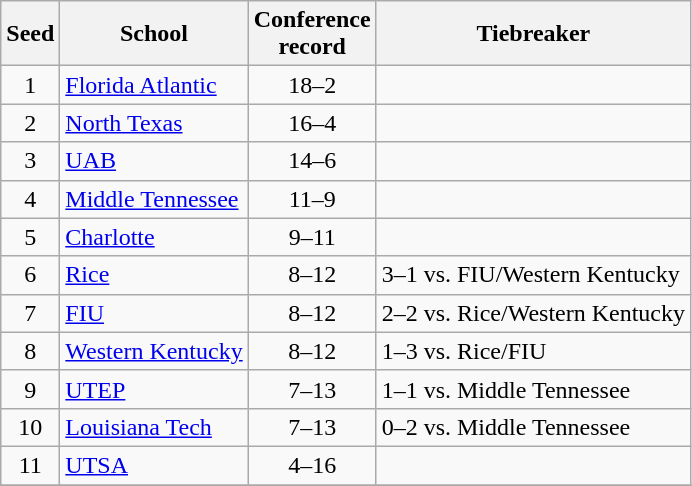<table class="wikitable" style="white-space:nowrap; text-align:center">
<tr>
<th>Seed</th>
<th>School</th>
<th>Conference<br>record</th>
<th>Tiebreaker</th>
</tr>
<tr>
<td>1</td>
<td align=left><a href='#'>Florida Atlantic</a></td>
<td>18–2</td>
<td align=left></td>
</tr>
<tr>
<td>2</td>
<td align=left><a href='#'>North Texas</a></td>
<td>16–4</td>
<td align=left></td>
</tr>
<tr>
<td>3</td>
<td align=left><a href='#'>UAB</a></td>
<td>14–6</td>
<td align=left></td>
</tr>
<tr>
<td>4</td>
<td align=left><a href='#'>Middle Tennessee</a></td>
<td>11–9</td>
<td align=left></td>
</tr>
<tr>
<td>5</td>
<td align=left><a href='#'>Charlotte</a></td>
<td>9–11</td>
<td align=left></td>
</tr>
<tr>
<td>6</td>
<td align=left><a href='#'>Rice</a></td>
<td>8–12</td>
<td align=left>3–1 vs. FIU/Western Kentucky</td>
</tr>
<tr>
<td>7</td>
<td align=left><a href='#'>FIU</a></td>
<td>8–12</td>
<td align=left>2–2 vs. Rice/Western Kentucky</td>
</tr>
<tr>
<td>8</td>
<td align=left><a href='#'>Western Kentucky</a></td>
<td>8–12</td>
<td align=left>1–3 vs. Rice/FIU</td>
</tr>
<tr>
<td>9</td>
<td align=left><a href='#'>UTEP</a></td>
<td>7–13</td>
<td align=left>1–1 vs. Middle Tennessee</td>
</tr>
<tr>
<td>10</td>
<td align=left><a href='#'>Louisiana Tech</a></td>
<td>7–13</td>
<td align=left>0–2 vs. Middle Tennessee</td>
</tr>
<tr>
<td>11</td>
<td align=left><a href='#'>UTSA</a></td>
<td>4–16</td>
<td align=left></td>
</tr>
<tr>
</tr>
</table>
